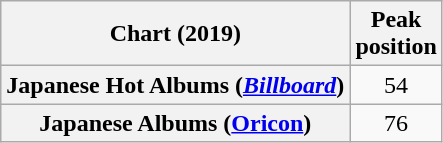<table class="wikitable plainrowheaders" style="text-align:center">
<tr>
<th scope="col">Chart (2019)</th>
<th scope="col">Peak<br> position</th>
</tr>
<tr>
<th scope="row">Japanese Hot Albums (<em><a href='#'>Billboard</a></em>)</th>
<td>54</td>
</tr>
<tr>
<th scope="row">Japanese Albums (<a href='#'>Oricon</a>)</th>
<td>76</td>
</tr>
</table>
